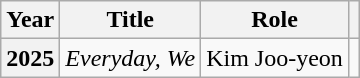<table class="wikitable plainrowheaders">
<tr>
<th scope="col">Year</th>
<th scope="col">Title</th>
<th scope="col">Role</th>
<th scope="col" class="unsortable"></th>
</tr>
<tr>
<th scope="row">2025</th>
<td><em>Everyday, We</em></td>
<td>Kim Joo-yeon</td>
<td style="text-align:center"></td>
</tr>
</table>
